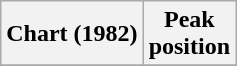<table class="wikitable plainrowheaders" style="text-align:center">
<tr>
<th scope="col">Chart (1982)</th>
<th scope="col">Peak<br>position</th>
</tr>
<tr>
</tr>
</table>
